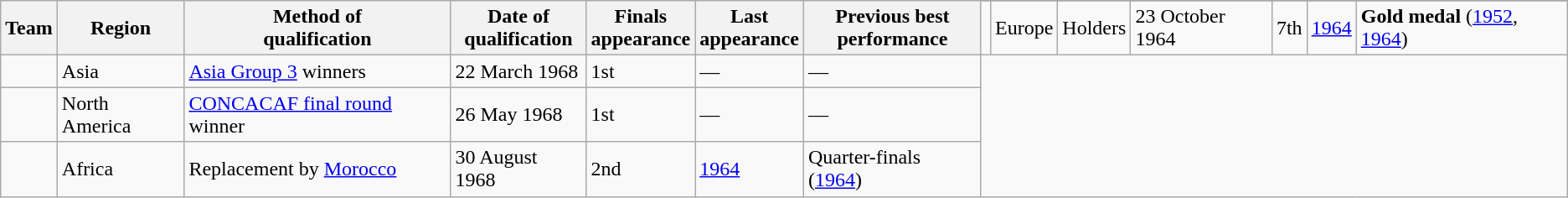<table class="wikitable sortable">
<tr>
<th rowspan=2>Team</th>
<th rowspan=2>Region</th>
<th rowspan=2>Method of<br>qualification</th>
<th rowspan=2>Date of<br>qualification</th>
<th rowspan=2 data-sort-type="number">Finals<br>appearance</th>
<th rowspan=2>Last<br>appearance</th>
<th rowspan=2>Previous best<br>performance</th>
</tr>
<tr>
<td style=white-space:nowrap></td>
<td>Europe</td>
<td>Holders</td>
<td>23 October 1964</td>
<td>7th</td>
<td><a href='#'>1964</a></td>
<td data-sort-value="8"><strong>Gold medal</strong> (<a href='#'>1952</a>, <a href='#'>1964</a>)</td>
</tr>
<tr>
<td style=white-space:nowrap></td>
<td>Asia</td>
<td><a href='#'>Asia Group 3</a> winners</td>
<td>22 March 1968</td>
<td>1st</td>
<td>—</td>
<td data-sort-value="1">—</td>
</tr>
<tr>
<td style=white-space:nowrap></td>
<td>North America</td>
<td><a href='#'>CONCACAF final round</a> winner</td>
<td>26 May 1968</td>
<td>1st</td>
<td>—</td>
<td data-sort-value="1">—</td>
</tr>
<tr>
<td style=white-space:nowrap></td>
<td>Africa</td>
<td>Replacement by <a href='#'>Morocco</a></td>
<td>30 August 1968</td>
<td>2nd</td>
<td><a href='#'>1964</a></td>
<td data-sort-value="5">Quarter-finals (<a href='#'>1964</a>)</td>
</tr>
</table>
